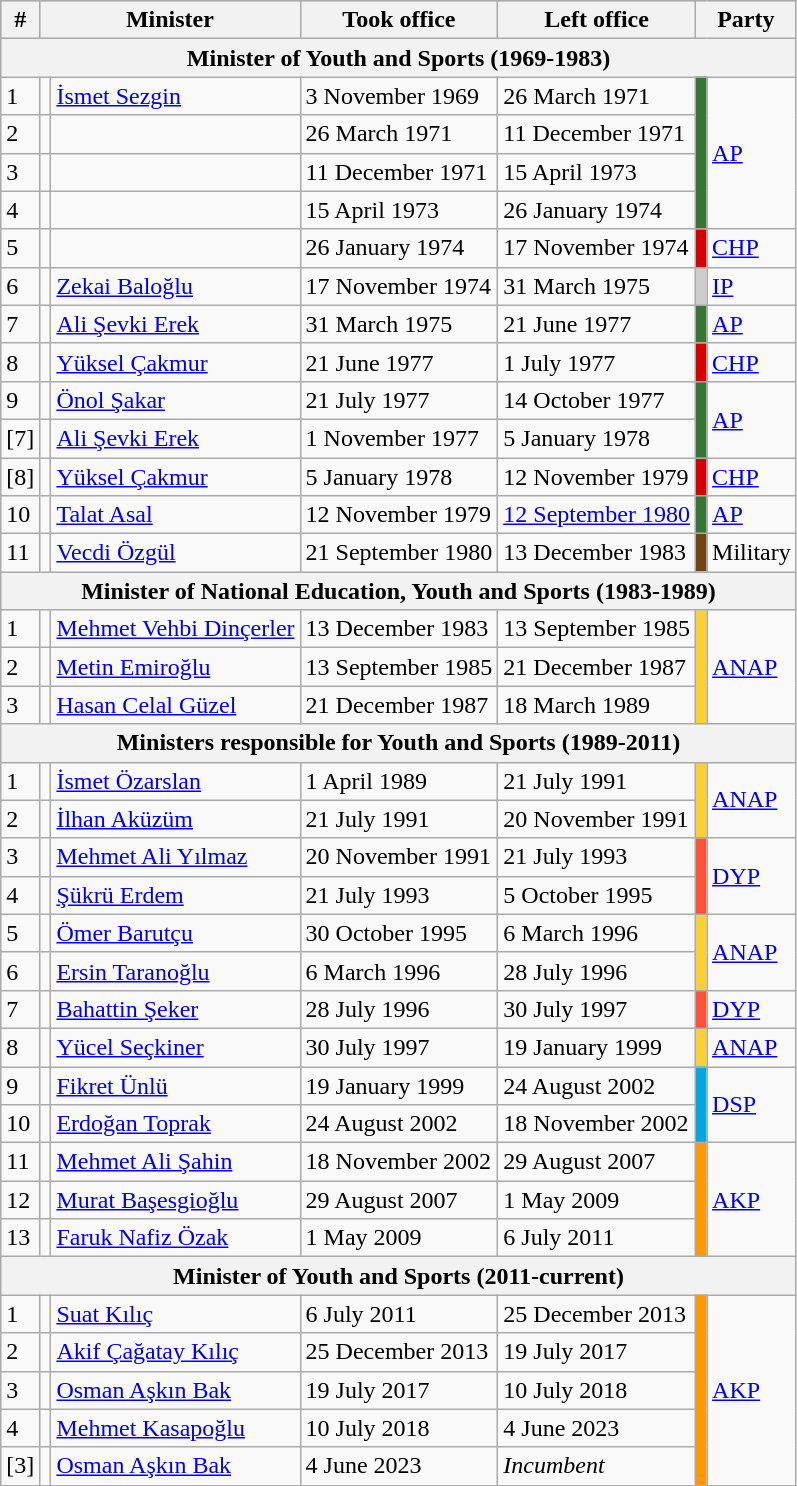<table class="wikitable">
<tr style="background:#cccccc">
<th>#</th>
<th colspan="2">Minister</th>
<th>Took office</th>
<th>Left office</th>
<th colspan="2">Party</th>
</tr>
<tr>
<th colspan="7">Minister of Youth and Sports (1969-1983)</th>
</tr>
<tr>
<td>1</td>
<td></td>
<td><a href='#'>İsmet Sezgin</a></td>
<td>3 November 1969</td>
<td>26 March 1971</td>
<td rowspan=4 style="background: #367534"></td>
<td rowspan=4><a href='#'>AP</a></td>
</tr>
<tr>
<td>2</td>
<td></td>
<td></td>
<td>26 March 1971</td>
<td>11 December 1971</td>
</tr>
<tr>
<td>3</td>
<td></td>
<td></td>
<td>11 December 1971</td>
<td>15 April 1973</td>
</tr>
<tr>
<td>4</td>
<td></td>
<td></td>
<td>15 April 1973</td>
<td>26 January 1974</td>
</tr>
<tr>
<td>5</td>
<td></td>
<td></td>
<td>26 January 1974</td>
<td>17 November 1974</td>
<td rowspan=1 style="background: #D70000"></td>
<td rowspan=1><a href='#'>CHP</a></td>
</tr>
<tr>
<td>6</td>
<td></td>
<td><a href='#'>Zekai Baloğlu</a></td>
<td>17 November 1974</td>
<td>31 March 1975</td>
<td style="background: #CCCCCC"></td>
<td><a href='#'>IP</a></td>
</tr>
<tr>
<td>7</td>
<td></td>
<td><a href='#'>Ali Şevki Erek</a></td>
<td>31 March 1975</td>
<td>21 June 1977</td>
<td rowspan=1 style="background: #367534"></td>
<td rowspan=1><a href='#'>AP</a></td>
</tr>
<tr>
<td>8</td>
<td></td>
<td><a href='#'>Yüksel Çakmur</a></td>
<td>21 June 1977</td>
<td>1 July 1977</td>
<td rowspan=1 style="background: #D70000"></td>
<td rowspan=1><a href='#'>CHP</a></td>
</tr>
<tr>
<td>9</td>
<td></td>
<td><a href='#'>Önol Şakar</a></td>
<td>21 July 1977</td>
<td>14 October 1977</td>
<td rowspan=2 style="background: #367534"></td>
<td rowspan=2><a href='#'>AP</a></td>
</tr>
<tr>
<td>[7]</td>
<td></td>
<td><a href='#'>Ali Şevki Erek</a></td>
<td>1 November 1977</td>
<td>5 January 1978</td>
</tr>
<tr>
<td>[8]</td>
<td></td>
<td><a href='#'>Yüksel Çakmur</a></td>
<td>5 January 1978</td>
<td>12 November 1979</td>
<td rowspan=1 style="background: #D70000"></td>
<td rowspan=1><a href='#'>CHP</a></td>
</tr>
<tr>
<td>10</td>
<td></td>
<td><a href='#'>Talat Asal</a></td>
<td>12 November 1979</td>
<td><a href='#'>12 September 1980</a></td>
<td rowspan=1 style="background: #367534"></td>
<td rowspan=1><a href='#'>AP</a></td>
</tr>
<tr>
<td>11</td>
<td></td>
<td><a href='#'>Vecdi Özgül</a></td>
<td>21 September 1980</td>
<td>13 December 1983</td>
<td rowspan=1 style="background: #704311"></td>
<td rowspan=1>Military</td>
</tr>
<tr>
<th colspan="7">Minister of National Education, Youth and Sports (1983-1989)</th>
</tr>
<tr>
<td>1</td>
<td></td>
<td><a href='#'>Mehmet Vehbi Dinçerler</a></td>
<td>13 December 1983</td>
<td>13 September 1985</td>
<td rowspan=3 style="background: #FAD032"></td>
<td rowspan=3><a href='#'>ANAP</a></td>
</tr>
<tr>
<td>2</td>
<td></td>
<td><a href='#'>Metin Emiroğlu</a></td>
<td>13 September 1985</td>
<td>21 December 1987</td>
</tr>
<tr>
<td>3</td>
<td></td>
<td><a href='#'>Hasan Celal Güzel</a></td>
<td>21 December 1987</td>
<td>18 March 1989</td>
</tr>
<tr>
<th colspan="7">Ministers responsible for Youth and Sports (1989-2011)</th>
</tr>
<tr>
<td>1</td>
<td></td>
<td><a href='#'>İsmet Özarslan</a></td>
<td>1 April 1989</td>
<td>21 July 1991</td>
<td rowspan=2 style="background: #FAD032"></td>
<td rowspan=2><a href='#'>ANAP</a></td>
</tr>
<tr>
<td>2</td>
<td></td>
<td><a href='#'>İlhan Aküzüm</a></td>
<td>21 July 1991</td>
<td>20 November 1991</td>
</tr>
<tr>
<td>3</td>
<td></td>
<td><a href='#'>Mehmet Ali Yılmaz</a></td>
<td>20 November 1991</td>
<td>21 July 1993</td>
<td rowspan=2 style="background: #FF5138"></td>
<td rowspan=2><a href='#'>DYP</a></td>
</tr>
<tr>
<td>4</td>
<td></td>
<td><a href='#'>Şükrü Erdem</a></td>
<td>21 July 1993</td>
<td>5 October 1995</td>
</tr>
<tr>
<td>5</td>
<td></td>
<td><a href='#'>Ömer Barutçu</a></td>
<td>30 October 1995</td>
<td>6 March 1996</td>
<td rowspan=2 style="background: #FAD032"></td>
<td rowspan=2><a href='#'>ANAP</a></td>
</tr>
<tr>
<td>6</td>
<td></td>
<td><a href='#'>Ersin Taranoğlu</a></td>
<td>6 March 1996</td>
<td>28 July 1996</td>
</tr>
<tr>
<td>7</td>
<td></td>
<td><a href='#'>Bahattin Şeker</a></td>
<td>28 July 1996</td>
<td>30 July 1997</td>
<td style="background: #FF5138"></td>
<td><a href='#'>DYP</a></td>
</tr>
<tr>
<td>8</td>
<td></td>
<td><a href='#'>Yücel Seçkiner</a></td>
<td>30 July 1997</td>
<td>19 January 1999</td>
<td style="background: #FAD032"></td>
<td><a href='#'>ANAP</a></td>
</tr>
<tr>
<td>9</td>
<td></td>
<td><a href='#'>Fikret Ünlü</a></td>
<td>19 January 1999</td>
<td>24 August 2002</td>
<td rowspan=2 style="background: #01A7E1"></td>
<td rowspan=2><a href='#'>DSP</a></td>
</tr>
<tr>
<td>10</td>
<td></td>
<td><a href='#'>Erdoğan Toprak</a></td>
<td>24 August 2002</td>
<td>18 November 2002</td>
</tr>
<tr>
<td>11</td>
<td></td>
<td><a href='#'>Mehmet Ali Şahin</a></td>
<td>18 November 2002</td>
<td>29 August 2007</td>
<td rowspan=3 style="background: #FF9901"></td>
<td rowspan=3><a href='#'>AKP</a></td>
</tr>
<tr>
<td>12</td>
<td></td>
<td><a href='#'>Murat Başesgioğlu</a></td>
<td>29 August 2007</td>
<td>1 May 2009</td>
</tr>
<tr>
<td>13</td>
<td></td>
<td><a href='#'>Faruk Nafiz Özak</a></td>
<td>1 May 2009</td>
<td>6 July 2011</td>
</tr>
<tr>
<th colspan="7">Minister of Youth and Sports (2011-current)</th>
</tr>
<tr>
<td>1</td>
<td></td>
<td><a href='#'>Suat Kılıç</a></td>
<td>6 July 2011</td>
<td>25 December 2013</td>
<td rowspan=5 style="background: #FF9901"></td>
<td rowspan=5><a href='#'>AKP</a></td>
</tr>
<tr>
<td>2</td>
<td></td>
<td><a href='#'>Akif Çağatay Kılıç</a></td>
<td>25 December 2013</td>
<td>19 July 2017</td>
</tr>
<tr>
<td>3</td>
<td></td>
<td><a href='#'>Osman Aşkın Bak</a></td>
<td>19 July 2017</td>
<td>10 July 2018</td>
</tr>
<tr>
<td>4</td>
<td></td>
<td><a href='#'>Mehmet Kasapoğlu</a></td>
<td>10 July 2018</td>
<td>4 June 2023</td>
</tr>
<tr>
<td>[3]</td>
<td></td>
<td><a href='#'>Osman Aşkın Bak</a></td>
<td>4 June 2023</td>
<td><em>Incumbent</em></td>
</tr>
</table>
